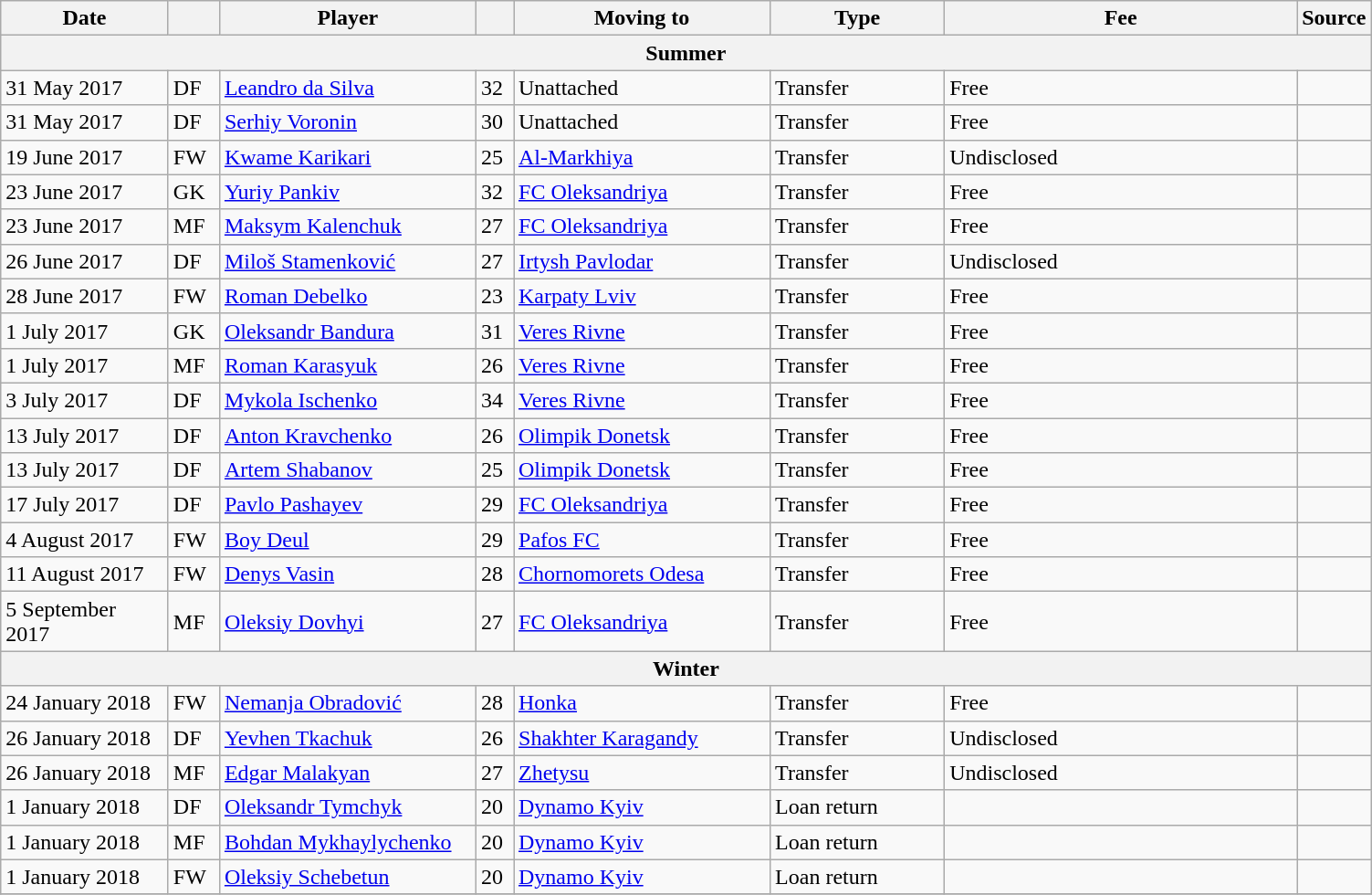<table class="wikitable sortable">
<tr>
<th style="width:115px;">Date</th>
<th style="width:30px;"></th>
<th style="width:180px;">Player</th>
<th style="width:20px;"></th>
<th style="width:180px;">Moving to</th>
<th style="width:120px;" class="unsortable">Type</th>
<th style="width:250px;" class="unsortable">Fee</th>
<th style="width:20px;">Source</th>
</tr>
<tr>
<th colspan=8>Summer</th>
</tr>
<tr>
<td>31 May 2017</td>
<td>DF</td>
<td> <a href='#'>Leandro da Silva</a></td>
<td>32</td>
<td>Unattached</td>
<td>Transfer</td>
<td>Free</td>
<td></td>
</tr>
<tr>
<td>31 May 2017</td>
<td>DF</td>
<td> <a href='#'>Serhiy Voronin</a></td>
<td>30</td>
<td>Unattached</td>
<td>Transfer</td>
<td>Free</td>
<td></td>
</tr>
<tr>
<td>19 June 2017</td>
<td>FW</td>
<td> <a href='#'>Kwame Karikari</a></td>
<td>25</td>
<td> <a href='#'>Al-Markhiya</a></td>
<td>Transfer</td>
<td>Undisclosed</td>
<td></td>
</tr>
<tr>
<td>23 June 2017</td>
<td>GK</td>
<td> <a href='#'>Yuriy Pankiv</a></td>
<td>32</td>
<td> <a href='#'>FC Oleksandriya</a></td>
<td>Transfer</td>
<td>Free</td>
<td></td>
</tr>
<tr>
<td>23 June 2017</td>
<td>MF</td>
<td> <a href='#'>Maksym Kalenchuk</a></td>
<td>27</td>
<td> <a href='#'>FC Oleksandriya</a></td>
<td>Transfer</td>
<td>Free</td>
<td></td>
</tr>
<tr>
<td>26 June 2017</td>
<td>DF</td>
<td> <a href='#'>Miloš Stamenković</a></td>
<td>27</td>
<td> <a href='#'>Irtysh Pavlodar</a></td>
<td>Transfer</td>
<td>Undisclosed</td>
<td></td>
</tr>
<tr>
<td>28 June 2017</td>
<td>FW</td>
<td> <a href='#'>Roman Debelko</a></td>
<td>23</td>
<td> <a href='#'>Karpaty Lviv</a></td>
<td>Transfer</td>
<td>Free</td>
<td></td>
</tr>
<tr>
<td>1 July 2017</td>
<td>GK</td>
<td> <a href='#'>Oleksandr Bandura</a></td>
<td>31</td>
<td> <a href='#'>Veres Rivne</a></td>
<td>Transfer</td>
<td>Free</td>
<td></td>
</tr>
<tr>
<td>1 July 2017</td>
<td>MF</td>
<td> <a href='#'>Roman Karasyuk</a></td>
<td>26</td>
<td> <a href='#'>Veres Rivne</a></td>
<td>Transfer</td>
<td>Free</td>
<td></td>
</tr>
<tr>
<td>3 July 2017</td>
<td>DF</td>
<td> <a href='#'>Mykola Ischenko</a></td>
<td>34</td>
<td> <a href='#'>Veres Rivne</a></td>
<td>Transfer</td>
<td>Free</td>
<td></td>
</tr>
<tr>
<td>13 July 2017</td>
<td>DF</td>
<td> <a href='#'>Anton Kravchenko</a></td>
<td>26</td>
<td> <a href='#'>Olimpik Donetsk</a></td>
<td>Transfer</td>
<td>Free</td>
<td></td>
</tr>
<tr>
<td>13 July 2017</td>
<td>DF</td>
<td> <a href='#'>Artem Shabanov</a></td>
<td>25</td>
<td> <a href='#'>Olimpik Donetsk</a></td>
<td>Transfer</td>
<td>Free</td>
<td></td>
</tr>
<tr>
<td>17 July 2017</td>
<td>DF</td>
<td> <a href='#'>Pavlo Pashayev</a></td>
<td>29</td>
<td> <a href='#'>FC Oleksandriya</a></td>
<td>Transfer</td>
<td>Free</td>
<td></td>
</tr>
<tr>
<td>4 August 2017</td>
<td>FW</td>
<td> <a href='#'>Boy Deul</a></td>
<td>29</td>
<td> <a href='#'>Pafos FC</a></td>
<td>Transfer</td>
<td>Free</td>
<td></td>
</tr>
<tr>
<td>11 August 2017</td>
<td>FW</td>
<td> <a href='#'>Denys Vasin</a></td>
<td>28</td>
<td> <a href='#'>Chornomorets Odesa</a></td>
<td>Transfer</td>
<td>Free</td>
<td></td>
</tr>
<tr>
<td>5 September 2017</td>
<td>MF</td>
<td> <a href='#'>Oleksiy Dovhyi</a></td>
<td>27</td>
<td> <a href='#'>FC Oleksandriya</a></td>
<td>Transfer</td>
<td>Free</td>
<td></td>
</tr>
<tr>
<th colspan=8>Winter</th>
</tr>
<tr>
<td>24 January 2018</td>
<td>FW</td>
<td> <a href='#'>Nemanja Obradović</a></td>
<td>28</td>
<td> <a href='#'>Honka</a></td>
<td>Transfer</td>
<td>Free</td>
<td></td>
</tr>
<tr>
<td>26 January 2018</td>
<td>DF</td>
<td> <a href='#'>Yevhen Tkachuk</a></td>
<td>26</td>
<td> <a href='#'>Shakhter Karagandy</a></td>
<td>Transfer</td>
<td>Undisclosed</td>
<td></td>
</tr>
<tr>
<td>26 January 2018</td>
<td>MF</td>
<td> <a href='#'>Edgar Malakyan</a></td>
<td>27</td>
<td> <a href='#'>Zhetysu</a></td>
<td>Transfer</td>
<td>Undisclosed</td>
<td></td>
</tr>
<tr>
<td>1 January 2018</td>
<td>DF</td>
<td> <a href='#'>Oleksandr Tymchyk</a></td>
<td>20</td>
<td> <a href='#'>Dynamo Kyiv</a></td>
<td>Loan return</td>
<td></td>
<td></td>
</tr>
<tr>
<td>1 January 2018</td>
<td>MF</td>
<td> <a href='#'>Bohdan Mykhaylychenko</a></td>
<td>20</td>
<td> <a href='#'>Dynamo Kyiv</a></td>
<td>Loan return</td>
<td></td>
<td></td>
</tr>
<tr>
<td>1 January 2018</td>
<td>FW</td>
<td> <a href='#'>Oleksiy Schebetun</a></td>
<td>20</td>
<td> <a href='#'>Dynamo Kyiv</a></td>
<td>Loan return</td>
<td></td>
<td></td>
</tr>
<tr>
</tr>
</table>
